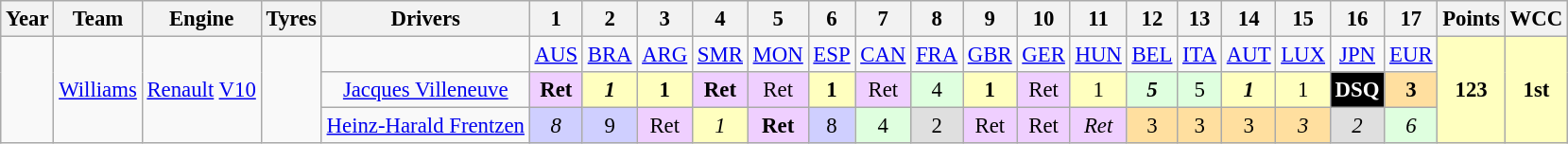<table class="wikitable" style="text-align:center; font-size:95%">
<tr>
<th>Year</th>
<th>Team</th>
<th>Engine</th>
<th>Tyres</th>
<th>Drivers</th>
<th>1</th>
<th>2</th>
<th>3</th>
<th>4</th>
<th>5</th>
<th>6</th>
<th>7</th>
<th>8</th>
<th>9</th>
<th>10</th>
<th>11</th>
<th>12</th>
<th>13</th>
<th>14</th>
<th>15</th>
<th>16</th>
<th>17</th>
<th>Points</th>
<th>WCC</th>
</tr>
<tr>
<td rowspan="3"></td>
<td rowspan="3"><a href='#'>Williams</a></td>
<td rowspan="3"><a href='#'>Renault</a> <a href='#'>V10</a></td>
<td rowspan="3"></td>
<td></td>
<td><a href='#'>AUS</a></td>
<td><a href='#'>BRA</a></td>
<td><a href='#'>ARG</a></td>
<td><a href='#'>SMR</a></td>
<td><a href='#'>MON</a></td>
<td><a href='#'>ESP</a></td>
<td><a href='#'>CAN</a></td>
<td><a href='#'>FRA</a></td>
<td><a href='#'>GBR</a></td>
<td><a href='#'>GER</a></td>
<td><a href='#'>HUN</a></td>
<td><a href='#'>BEL</a></td>
<td><a href='#'>ITA</a></td>
<td><a href='#'>AUT</a></td>
<td><a href='#'>LUX</a></td>
<td><a href='#'>JPN</a></td>
<td><a href='#'>EUR</a></td>
<td style="background:#FFFFBF;" rowspan="3"><strong>123</strong></td>
<td style="background:#FFFFBF;" rowspan="3"><strong>1st</strong></td>
</tr>
<tr>
<td><a href='#'>Jacques Villeneuve</a></td>
<td style="background:#EFCFFF;"><strong>Ret</strong></td>
<td style="background:#FFFFBF;"><strong><em>1</em></strong></td>
<td style="background:#FFFFBF;"><strong>1</strong></td>
<td style="background:#EFCFFF;"><strong>Ret</strong></td>
<td style="background:#EFCFFF;">Ret</td>
<td style="background:#FFFFBF;"><strong>1</strong></td>
<td style="background:#EFCFFF;">Ret</td>
<td style="background:#DFFFDF;">4</td>
<td style="background:#FFFFBF;"><strong>1</strong></td>
<td style="background:#EFCFFF;">Ret</td>
<td style="background:#FFFFBF;">1</td>
<td style="background:#DFFFDF;"><strong><em>5</em></strong></td>
<td style="background:#DFFFDF;">5</td>
<td style="background:#FFFFBF;"><strong><em>1</em></strong></td>
<td style="background:#FFFFBF;">1</td>
<td style="background:#000000; color:white"><strong>DSQ</strong></td>
<td style="background:#FFDF9F;"><strong>3</strong></td>
</tr>
<tr>
<td><a href='#'>Heinz-Harald Frentzen</a></td>
<td style="background:#CFCFFF;"><em>8</em></td>
<td style="background:#CFCFFF;">9</td>
<td style="background:#EFCFFF;">Ret</td>
<td style="background:#FFFFBF;"><em>1</em></td>
<td style="background:#EFCFFF;"><strong>Ret</strong></td>
<td style="background:#CFCFFF;">8</td>
<td style="background:#DFFFDF;">4</td>
<td style="background:#DFDFDF;">2</td>
<td style="background:#EFCFFF;">Ret</td>
<td style="background:#EFCFFF;">Ret</td>
<td style="background:#EFCFFF;"><em>Ret</em></td>
<td style="background:#FFDF9F;">3</td>
<td style="background:#FFDF9F;">3</td>
<td style="background:#FFDF9F;">3</td>
<td style="background:#FFDF9F;"><em>3</em></td>
<td style="background:#DFDFDF;"><em>2</em></td>
<td style="background:#DFFFDF;"><em>6</em></td>
</tr>
</table>
